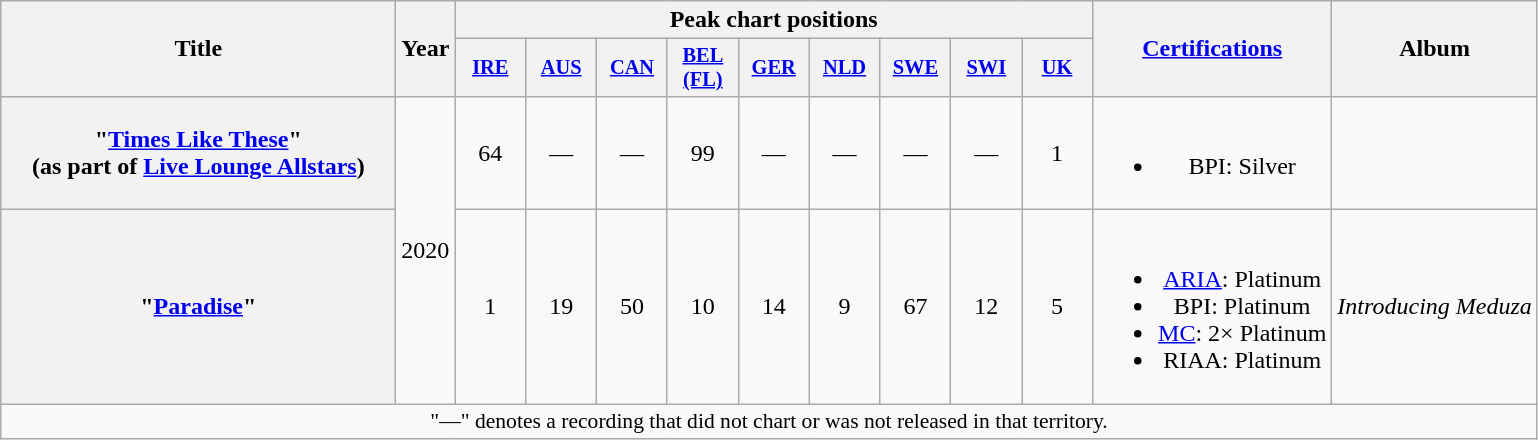<table class="wikitable plainrowheaders" style="text-align:center;">
<tr>
<th scope="col" rowspan="2" style="width:16em;">Title</th>
<th scope="col" rowspan="2" style="width:1em;">Year</th>
<th scope="col" colspan="9">Peak chart positions</th>
<th scope="col" rowspan="2"><a href='#'>Certifications</a></th>
<th scope="col" rowspan="2">Album</th>
</tr>
<tr>
<th scope="col" style="width:3em;font-size:85%;"><a href='#'>IRE</a><br></th>
<th scope="col" style="width:3em;font-size:85%;"><a href='#'>AUS</a><br></th>
<th scope="col" style="width:3em;font-size:85%;"><a href='#'>CAN</a><br></th>
<th scope="col" style="width:3em;font-size:85%;"><a href='#'>BEL<br>(FL)</a><br></th>
<th scope="col" style="width:3em;font-size:85%;"><a href='#'>GER</a><br></th>
<th scope="col" style="width:3em;font-size:85%;"><a href='#'>NLD</a><br></th>
<th scope="col" style="width:3em;font-size:85%;"><a href='#'>SWE</a><br></th>
<th scope="col" style="width:3em;font-size:85%;"><a href='#'>SWI</a><br></th>
<th scope="col" style="width:3em;font-size:85%;"><a href='#'>UK</a><br></th>
</tr>
<tr>
<th scope="row">"<a href='#'>Times Like These</a>"<br><span>(as part of <a href='#'>Live Lounge Allstars</a>)</span></th>
<td rowspan="2">2020</td>
<td>64</td>
<td>—</td>
<td>—</td>
<td>99</td>
<td>—</td>
<td>—</td>
<td>—</td>
<td>—</td>
<td>1</td>
<td><br><ul><li>BPI: Silver</li></ul></td>
<td></td>
</tr>
<tr>
<th scope="row">"<a href='#'>Paradise</a>"<br></th>
<td>1</td>
<td>19</td>
<td>50</td>
<td>10</td>
<td>14</td>
<td>9</td>
<td>67</td>
<td>12</td>
<td>5</td>
<td><br><ul><li><a href='#'>ARIA</a>: Platinum</li><li>BPI: Platinum</li><li><a href='#'>MC</a>: 2× Platinum</li><li>RIAA: Platinum</li></ul></td>
<td><em>Introducing Meduza</em></td>
</tr>
<tr>
<td colspan="13" style="font-size:90%">"—" denotes a recording that did not chart or was not released in that territory.</td>
</tr>
</table>
